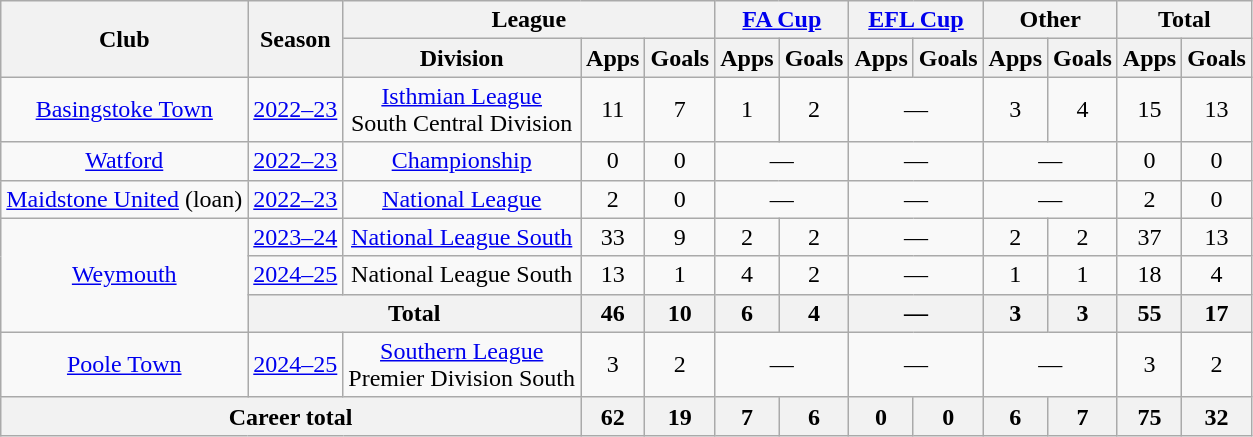<table class=wikitable style="text-align: center">
<tr>
<th rowspan=2>Club</th>
<th rowspan=2>Season</th>
<th colspan=3>League</th>
<th colspan=2><a href='#'>FA Cup</a></th>
<th colspan=2><a href='#'>EFL Cup</a></th>
<th colspan=2>Other</th>
<th colspan=2>Total</th>
</tr>
<tr>
<th>Division</th>
<th>Apps</th>
<th>Goals</th>
<th>Apps</th>
<th>Goals</th>
<th>Apps</th>
<th>Goals</th>
<th>Apps</th>
<th>Goals</th>
<th>Apps</th>
<th>Goals</th>
</tr>
<tr>
<td><a href='#'>Basingstoke Town</a></td>
<td><a href='#'>2022–23</a></td>
<td><a href='#'>Isthmian League</a><br>South Central Division</td>
<td>11</td>
<td>7</td>
<td>1</td>
<td>2</td>
<td colspan=2>—</td>
<td>3</td>
<td>4</td>
<td>15</td>
<td>13</td>
</tr>
<tr>
<td><a href='#'>Watford</a></td>
<td><a href='#'>2022–23</a></td>
<td><a href='#'>Championship</a></td>
<td>0</td>
<td>0</td>
<td colspan=2>—</td>
<td colspan=2>—</td>
<td colspan=2>—</td>
<td>0</td>
<td>0</td>
</tr>
<tr>
<td><a href='#'>Maidstone United</a> (loan)</td>
<td><a href='#'>2022–23</a></td>
<td><a href='#'>National League</a></td>
<td>2</td>
<td>0</td>
<td colspan=2>—</td>
<td colspan=2>—</td>
<td colspan=2>—</td>
<td>2</td>
<td>0</td>
</tr>
<tr>
<td rowspan=3><a href='#'>Weymouth</a></td>
<td><a href='#'>2023–24</a></td>
<td><a href='#'>National League South</a></td>
<td>33</td>
<td>9</td>
<td>2</td>
<td>2</td>
<td colspan=2>—</td>
<td>2</td>
<td>2</td>
<td>37</td>
<td>13</td>
</tr>
<tr>
<td><a href='#'>2024–25</a></td>
<td>National League South</td>
<td>13</td>
<td>1</td>
<td>4</td>
<td>2</td>
<td colspan=2>—</td>
<td>1</td>
<td>1</td>
<td>18</td>
<td>4</td>
</tr>
<tr>
<th colspan=2>Total</th>
<th>46</th>
<th>10</th>
<th>6</th>
<th>4</th>
<th colspan=2>—</th>
<th>3</th>
<th>3</th>
<th>55</th>
<th>17</th>
</tr>
<tr>
<td><a href='#'>Poole Town</a></td>
<td><a href='#'>2024–25</a></td>
<td><a href='#'>Southern League</a><br>Premier Division South</td>
<td>3</td>
<td>2</td>
<td colspan=2>—</td>
<td colspan=2>—</td>
<td colspan=2>—</td>
<td>3</td>
<td>2</td>
</tr>
<tr>
<th colspan=3>Career total</th>
<th>62</th>
<th>19</th>
<th>7</th>
<th>6</th>
<th>0</th>
<th>0</th>
<th>6</th>
<th>7</th>
<th>75</th>
<th>32</th>
</tr>
</table>
